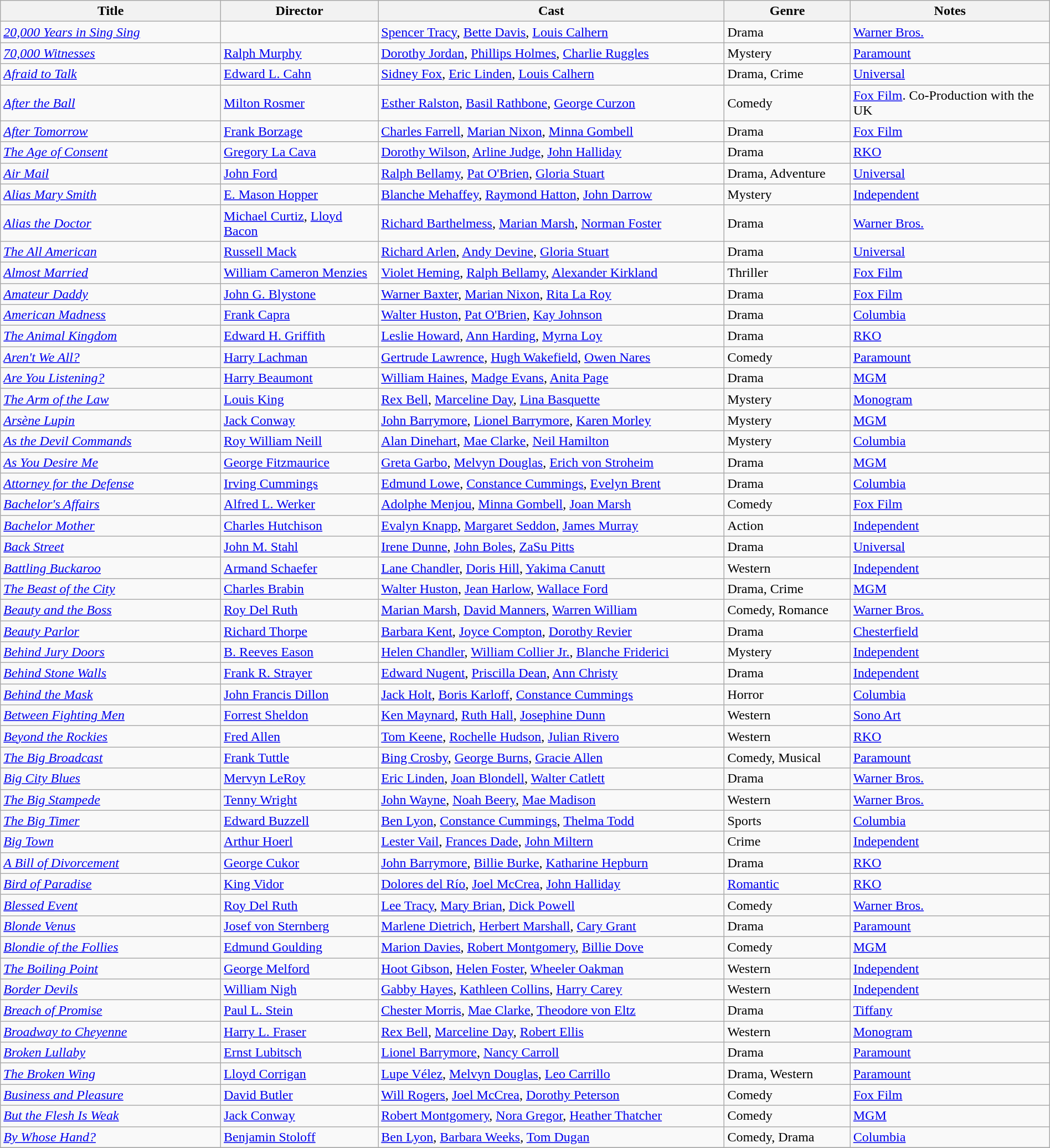<table class="wikitable" style="width:100%;">
<tr>
<th style="width:21%;">Title</th>
<th style="width:15%;">Director</th>
<th style="width:33%;">Cast</th>
<th style="width:12%;">Genre</th>
<th style="width:19%;">Notes</th>
</tr>
<tr>
<td><em><a href='#'>20,000 Years in Sing Sing</a></em></td>
<td></td>
<td><a href='#'>Spencer Tracy</a>, <a href='#'>Bette Davis</a>, <a href='#'>Louis Calhern</a></td>
<td>Drama</td>
<td><a href='#'>Warner Bros.</a></td>
</tr>
<tr>
<td><em><a href='#'>70,000 Witnesses</a></em></td>
<td><a href='#'>Ralph Murphy</a></td>
<td><a href='#'>Dorothy Jordan</a>, <a href='#'>Phillips Holmes</a>, <a href='#'>Charlie Ruggles</a></td>
<td>Mystery</td>
<td><a href='#'>Paramount</a></td>
</tr>
<tr>
<td><em><a href='#'>Afraid to Talk</a></em></td>
<td><a href='#'>Edward L. Cahn</a></td>
<td><a href='#'>Sidney Fox</a>, <a href='#'>Eric Linden</a>, <a href='#'>Louis Calhern</a></td>
<td>Drama, Crime</td>
<td><a href='#'>Universal</a></td>
</tr>
<tr>
<td><em><a href='#'>After the Ball</a></em></td>
<td><a href='#'>Milton Rosmer</a></td>
<td><a href='#'>Esther Ralston</a>, <a href='#'>Basil Rathbone</a>, <a href='#'>George Curzon</a></td>
<td>Comedy</td>
<td><a href='#'>Fox Film</a>. Co-Production with the UK</td>
</tr>
<tr>
<td><em><a href='#'>After Tomorrow</a></em></td>
<td><a href='#'>Frank Borzage</a></td>
<td><a href='#'>Charles Farrell</a>, <a href='#'>Marian Nixon</a>, <a href='#'>Minna Gombell</a></td>
<td>Drama</td>
<td><a href='#'>Fox Film</a></td>
</tr>
<tr>
<td><em><a href='#'>The Age of Consent</a></em></td>
<td><a href='#'>Gregory La Cava</a></td>
<td><a href='#'>Dorothy Wilson</a>, <a href='#'>Arline Judge</a>, <a href='#'>John Halliday</a></td>
<td>Drama</td>
<td><a href='#'>RKO</a></td>
</tr>
<tr>
<td><em><a href='#'>Air Mail</a></em></td>
<td><a href='#'>John Ford</a></td>
<td><a href='#'>Ralph Bellamy</a>, <a href='#'>Pat O'Brien</a>, <a href='#'>Gloria Stuart</a></td>
<td>Drama, Adventure</td>
<td><a href='#'>Universal</a></td>
</tr>
<tr>
<td><em><a href='#'>Alias Mary Smith</a></em></td>
<td><a href='#'>E. Mason Hopper</a></td>
<td><a href='#'>Blanche Mehaffey</a>, <a href='#'>Raymond Hatton</a>, <a href='#'>John Darrow</a></td>
<td>Mystery</td>
<td><a href='#'>Independent</a></td>
</tr>
<tr>
<td><em><a href='#'>Alias the Doctor</a></em></td>
<td><a href='#'>Michael Curtiz</a>, <a href='#'>Lloyd Bacon</a></td>
<td><a href='#'>Richard Barthelmess</a>, <a href='#'>Marian Marsh</a>, <a href='#'>Norman Foster</a></td>
<td>Drama</td>
<td><a href='#'>Warner Bros.</a></td>
</tr>
<tr>
<td><em><a href='#'>The All American</a></em></td>
<td><a href='#'>Russell Mack</a></td>
<td><a href='#'>Richard Arlen</a>, <a href='#'>Andy Devine</a>, <a href='#'>Gloria Stuart</a></td>
<td>Drama</td>
<td><a href='#'>Universal</a></td>
</tr>
<tr>
<td><em><a href='#'>Almost Married</a></em></td>
<td><a href='#'>William Cameron Menzies</a></td>
<td><a href='#'>Violet Heming</a>, <a href='#'>Ralph Bellamy</a>, <a href='#'>Alexander Kirkland</a></td>
<td>Thriller</td>
<td><a href='#'>Fox Film</a></td>
</tr>
<tr>
<td><em><a href='#'>Amateur Daddy</a></em></td>
<td><a href='#'>John G. Blystone</a></td>
<td><a href='#'>Warner Baxter</a>, <a href='#'>Marian Nixon</a>, <a href='#'>Rita La Roy</a></td>
<td>Drama</td>
<td><a href='#'>Fox Film</a></td>
</tr>
<tr>
<td><em><a href='#'>American Madness</a></em></td>
<td><a href='#'>Frank Capra</a></td>
<td><a href='#'>Walter Huston</a>, <a href='#'>Pat O'Brien</a>, <a href='#'>Kay Johnson</a></td>
<td>Drama</td>
<td><a href='#'>Columbia</a></td>
</tr>
<tr>
<td><em><a href='#'>The Animal Kingdom</a></em></td>
<td><a href='#'>Edward H. Griffith</a></td>
<td><a href='#'>Leslie Howard</a>, <a href='#'>Ann Harding</a>, <a href='#'>Myrna Loy</a></td>
<td>Drama</td>
<td><a href='#'>RKO</a></td>
</tr>
<tr>
<td><em><a href='#'>Aren't We All?</a></em></td>
<td><a href='#'>Harry Lachman</a></td>
<td><a href='#'>Gertrude Lawrence</a>, <a href='#'>Hugh Wakefield</a>, <a href='#'>Owen Nares</a></td>
<td>Comedy</td>
<td><a href='#'>Paramount</a></td>
</tr>
<tr>
<td><em><a href='#'>Are You Listening?</a></em></td>
<td><a href='#'>Harry Beaumont</a></td>
<td><a href='#'>William Haines</a>, <a href='#'>Madge Evans</a>, <a href='#'>Anita Page</a></td>
<td>Drama</td>
<td><a href='#'>MGM</a></td>
</tr>
<tr>
<td><em><a href='#'>The Arm of the Law</a></em></td>
<td><a href='#'>Louis King</a></td>
<td><a href='#'>Rex Bell</a>, <a href='#'>Marceline Day</a>, <a href='#'>Lina Basquette</a></td>
<td>Mystery</td>
<td><a href='#'>Monogram</a></td>
</tr>
<tr>
<td><em><a href='#'>Arsène Lupin</a></em></td>
<td><a href='#'>Jack Conway</a></td>
<td><a href='#'>John Barrymore</a>, <a href='#'>Lionel Barrymore</a>, <a href='#'>Karen Morley</a></td>
<td>Mystery</td>
<td><a href='#'>MGM</a></td>
</tr>
<tr>
<td><em><a href='#'>As the Devil Commands</a></em></td>
<td><a href='#'>Roy William Neill</a></td>
<td><a href='#'>Alan Dinehart</a>, <a href='#'>Mae Clarke</a>, <a href='#'>Neil Hamilton</a></td>
<td>Mystery</td>
<td><a href='#'>Columbia</a></td>
</tr>
<tr>
<td><em><a href='#'>As You Desire Me</a></em></td>
<td><a href='#'>George Fitzmaurice</a></td>
<td><a href='#'>Greta Garbo</a>, <a href='#'>Melvyn Douglas</a>, <a href='#'>Erich von Stroheim</a></td>
<td>Drama</td>
<td><a href='#'>MGM</a></td>
</tr>
<tr>
<td><em><a href='#'>Attorney for the Defense</a></em></td>
<td><a href='#'>Irving Cummings</a></td>
<td><a href='#'>Edmund Lowe</a>, <a href='#'>Constance Cummings</a>, <a href='#'>Evelyn Brent</a></td>
<td>Drama</td>
<td><a href='#'>Columbia</a></td>
</tr>
<tr>
<td><em><a href='#'>Bachelor's Affairs</a></em></td>
<td><a href='#'>Alfred L. Werker</a></td>
<td><a href='#'>Adolphe Menjou</a>, <a href='#'>Minna Gombell</a>, <a href='#'>Joan Marsh</a></td>
<td>Comedy</td>
<td><a href='#'>Fox Film</a></td>
</tr>
<tr>
<td><em><a href='#'>Bachelor Mother</a></em></td>
<td><a href='#'>Charles Hutchison</a></td>
<td><a href='#'>Evalyn Knapp</a>, <a href='#'>Margaret Seddon</a>, <a href='#'>James Murray</a></td>
<td>Action</td>
<td><a href='#'>Independent</a></td>
</tr>
<tr>
<td><em><a href='#'>Back Street</a></em></td>
<td><a href='#'>John M. Stahl</a></td>
<td><a href='#'>Irene Dunne</a>, <a href='#'>John Boles</a>, <a href='#'>ZaSu Pitts</a></td>
<td>Drama</td>
<td><a href='#'>Universal</a></td>
</tr>
<tr>
<td><em><a href='#'>Battling Buckaroo</a></em></td>
<td><a href='#'>Armand Schaefer</a></td>
<td><a href='#'>Lane Chandler</a>, <a href='#'>Doris Hill</a>, <a href='#'>Yakima Canutt</a></td>
<td>Western</td>
<td><a href='#'>Independent</a></td>
</tr>
<tr>
<td><em><a href='#'>The Beast of the City</a></em></td>
<td><a href='#'>Charles Brabin</a></td>
<td><a href='#'>Walter Huston</a>, <a href='#'>Jean Harlow</a>, <a href='#'>Wallace Ford</a></td>
<td>Drama, Crime</td>
<td><a href='#'>MGM</a></td>
</tr>
<tr>
<td><em><a href='#'>Beauty and the Boss</a></em></td>
<td><a href='#'>Roy Del Ruth</a></td>
<td><a href='#'>Marian Marsh</a>, <a href='#'>David Manners</a>, <a href='#'>Warren William</a></td>
<td>Comedy, Romance</td>
<td><a href='#'>Warner Bros.</a></td>
</tr>
<tr>
<td><em><a href='#'>Beauty Parlor</a></em></td>
<td><a href='#'>Richard Thorpe</a></td>
<td><a href='#'>Barbara Kent</a>, <a href='#'>Joyce Compton</a>, <a href='#'>Dorothy Revier</a></td>
<td>Drama</td>
<td><a href='#'>Chesterfield</a></td>
</tr>
<tr>
<td><em><a href='#'>Behind Jury Doors</a></em></td>
<td><a href='#'>B. Reeves Eason</a></td>
<td><a href='#'>Helen Chandler</a>, <a href='#'>William Collier Jr.</a>, <a href='#'>Blanche Friderici</a></td>
<td>Mystery</td>
<td><a href='#'>Independent</a></td>
</tr>
<tr>
<td><em><a href='#'>Behind Stone Walls</a></em></td>
<td><a href='#'>Frank R. Strayer</a></td>
<td><a href='#'>Edward Nugent</a>, <a href='#'>Priscilla Dean</a>, <a href='#'>Ann Christy</a></td>
<td>Drama</td>
<td><a href='#'>Independent</a></td>
</tr>
<tr>
<td><em><a href='#'>Behind the Mask</a></em></td>
<td><a href='#'>John Francis Dillon</a></td>
<td><a href='#'>Jack Holt</a>, <a href='#'>Boris Karloff</a>, <a href='#'>Constance Cummings</a></td>
<td>Horror</td>
<td><a href='#'>Columbia</a></td>
</tr>
<tr>
<td><em><a href='#'>Between Fighting Men</a></em></td>
<td><a href='#'>Forrest Sheldon</a></td>
<td><a href='#'>Ken Maynard</a>, <a href='#'>Ruth Hall</a>, <a href='#'>Josephine Dunn</a></td>
<td>Western</td>
<td><a href='#'>Sono Art</a></td>
</tr>
<tr>
<td><em><a href='#'>Beyond the Rockies</a></em></td>
<td><a href='#'>Fred Allen</a></td>
<td><a href='#'>Tom Keene</a>, <a href='#'>Rochelle Hudson</a>, <a href='#'>Julian Rivero</a></td>
<td>Western</td>
<td><a href='#'>RKO</a></td>
</tr>
<tr>
<td><em><a href='#'>The Big Broadcast</a></em></td>
<td><a href='#'>Frank Tuttle</a></td>
<td><a href='#'>Bing Crosby</a>, <a href='#'>George Burns</a>, <a href='#'>Gracie Allen</a></td>
<td>Comedy, Musical</td>
<td><a href='#'>Paramount</a></td>
</tr>
<tr>
<td><em><a href='#'>Big City Blues</a></em></td>
<td><a href='#'>Mervyn LeRoy</a></td>
<td><a href='#'>Eric Linden</a>, <a href='#'>Joan Blondell</a>, <a href='#'>Walter Catlett</a></td>
<td>Drama</td>
<td><a href='#'>Warner Bros.</a></td>
</tr>
<tr>
<td><em><a href='#'>The Big Stampede</a></em></td>
<td><a href='#'>Tenny Wright</a></td>
<td><a href='#'>John Wayne</a>, <a href='#'>Noah Beery</a>, <a href='#'>Mae Madison</a></td>
<td>Western</td>
<td><a href='#'>Warner Bros.</a></td>
</tr>
<tr>
<td><em><a href='#'>The Big Timer</a></em></td>
<td><a href='#'>Edward Buzzell</a></td>
<td><a href='#'>Ben Lyon</a>, <a href='#'>Constance Cummings</a>, <a href='#'>Thelma Todd</a></td>
<td>Sports</td>
<td><a href='#'>Columbia</a></td>
</tr>
<tr>
<td><em><a href='#'>Big Town</a></em></td>
<td><a href='#'>Arthur Hoerl</a></td>
<td><a href='#'>Lester Vail</a>, <a href='#'>Frances Dade</a>, <a href='#'>John Miltern</a></td>
<td>Crime</td>
<td><a href='#'>Independent</a></td>
</tr>
<tr>
<td><em><a href='#'>A Bill of Divorcement</a></em></td>
<td><a href='#'>George Cukor</a></td>
<td><a href='#'>John Barrymore</a>, <a href='#'>Billie Burke</a>, <a href='#'>Katharine Hepburn</a></td>
<td>Drama</td>
<td><a href='#'>RKO</a></td>
</tr>
<tr>
<td><em><a href='#'>Bird of Paradise</a></em></td>
<td><a href='#'>King Vidor</a></td>
<td><a href='#'>Dolores del Río</a>, <a href='#'>Joel McCrea</a>, <a href='#'>John Halliday</a></td>
<td><a href='#'>Romantic</a></td>
<td><a href='#'>RKO</a></td>
</tr>
<tr>
<td><em><a href='#'>Blessed Event</a></em></td>
<td><a href='#'>Roy Del Ruth</a></td>
<td><a href='#'>Lee Tracy</a>, <a href='#'>Mary Brian</a>, <a href='#'>Dick Powell</a></td>
<td>Comedy</td>
<td><a href='#'>Warner Bros.</a></td>
</tr>
<tr>
<td><em><a href='#'>Blonde Venus</a></em></td>
<td><a href='#'>Josef von Sternberg</a></td>
<td><a href='#'>Marlene Dietrich</a>, <a href='#'>Herbert Marshall</a>, <a href='#'>Cary Grant</a></td>
<td>Drama</td>
<td><a href='#'>Paramount</a></td>
</tr>
<tr>
<td><em><a href='#'>Blondie of the Follies</a></em></td>
<td><a href='#'>Edmund Goulding</a></td>
<td><a href='#'>Marion Davies</a>, <a href='#'>Robert Montgomery</a>, <a href='#'>Billie Dove</a></td>
<td>Comedy</td>
<td><a href='#'>MGM</a></td>
</tr>
<tr>
<td><em><a href='#'>The Boiling Point</a></em></td>
<td><a href='#'>George Melford</a></td>
<td><a href='#'>Hoot Gibson</a>, <a href='#'>Helen Foster</a>, <a href='#'>Wheeler Oakman</a></td>
<td>Western</td>
<td><a href='#'>Independent</a></td>
</tr>
<tr>
<td><em><a href='#'>Border Devils</a></em></td>
<td><a href='#'>William Nigh</a></td>
<td><a href='#'>Gabby Hayes</a>, <a href='#'>Kathleen Collins</a>, <a href='#'>Harry Carey</a></td>
<td>Western</td>
<td><a href='#'>Independent</a></td>
</tr>
<tr>
<td><em><a href='#'>Breach of Promise</a></em></td>
<td><a href='#'>Paul L. Stein</a></td>
<td><a href='#'>Chester Morris</a>, <a href='#'>Mae Clarke</a>, <a href='#'>Theodore von Eltz</a></td>
<td>Drama</td>
<td><a href='#'>Tiffany</a></td>
</tr>
<tr>
<td><em><a href='#'>Broadway to Cheyenne</a></em></td>
<td><a href='#'>Harry L. Fraser</a></td>
<td><a href='#'>Rex Bell</a>, <a href='#'>Marceline Day</a>, <a href='#'>Robert Ellis</a></td>
<td>Western</td>
<td><a href='#'>Monogram</a></td>
</tr>
<tr>
<td><em><a href='#'>Broken Lullaby</a></em></td>
<td><a href='#'>Ernst Lubitsch</a></td>
<td><a href='#'>Lionel Barrymore</a>, <a href='#'>Nancy Carroll</a></td>
<td>Drama</td>
<td><a href='#'>Paramount</a></td>
</tr>
<tr>
<td><em><a href='#'>The Broken Wing</a></em></td>
<td><a href='#'>Lloyd Corrigan</a></td>
<td><a href='#'>Lupe Vélez</a>, <a href='#'>Melvyn Douglas</a>, <a href='#'>Leo Carrillo</a></td>
<td>Drama, Western</td>
<td><a href='#'>Paramount</a></td>
</tr>
<tr>
<td><em><a href='#'>Business and Pleasure</a></em></td>
<td><a href='#'>David Butler</a></td>
<td><a href='#'>Will Rogers</a>, <a href='#'>Joel McCrea</a>, <a href='#'>Dorothy Peterson</a></td>
<td>Comedy</td>
<td><a href='#'>Fox Film</a></td>
</tr>
<tr>
<td><em><a href='#'>But the Flesh Is Weak</a></em></td>
<td><a href='#'>Jack Conway</a></td>
<td><a href='#'>Robert Montgomery</a>, <a href='#'>Nora Gregor</a>, <a href='#'>Heather Thatcher</a></td>
<td>Comedy</td>
<td><a href='#'>MGM</a></td>
</tr>
<tr>
<td><em><a href='#'>By Whose Hand?</a></em></td>
<td><a href='#'>Benjamin Stoloff</a></td>
<td><a href='#'>Ben Lyon</a>, <a href='#'>Barbara Weeks</a>, <a href='#'>Tom Dugan</a></td>
<td>Comedy, Drama</td>
<td><a href='#'>Columbia</a></td>
</tr>
<tr>
</tr>
</table>
